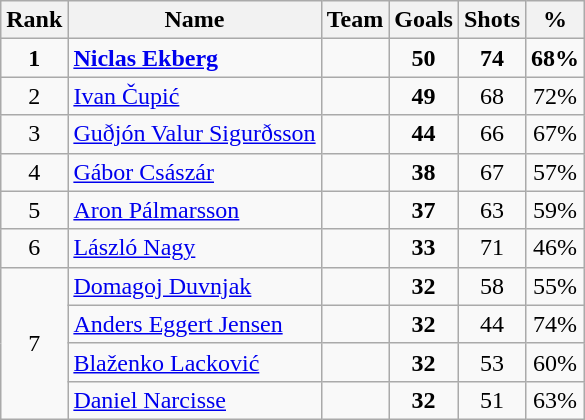<table class="wikitable" style="text-align: center;">
<tr>
<th>Rank</th>
<th>Name</th>
<th>Team</th>
<th>Goals</th>
<th>Shots</th>
<th>%</th>
</tr>
<tr>
<td><strong>1</strong></td>
<td align="left"><strong><a href='#'>Niclas Ekberg</a></strong></td>
<td align="left"><strong></strong></td>
<td><strong>50</strong></td>
<td><strong>74</strong></td>
<td><strong>68%</strong></td>
</tr>
<tr>
<td>2</td>
<td align="left"><a href='#'>Ivan Čupić</a></td>
<td align="left"></td>
<td><strong>49</strong></td>
<td>68</td>
<td>72%</td>
</tr>
<tr>
<td>3</td>
<td align="left"><a href='#'>Guðjón Valur Sigurðsson</a></td>
<td align="left"></td>
<td><strong>44 </strong></td>
<td>66</td>
<td>67%</td>
</tr>
<tr>
<td>4</td>
<td align="left"><a href='#'>Gábor Császár</a></td>
<td align="left"></td>
<td><strong>38</strong></td>
<td>67</td>
<td>57%</td>
</tr>
<tr>
<td>5</td>
<td align="left"><a href='#'>Aron Pálmarsson</a></td>
<td align="left"></td>
<td><strong>37</strong></td>
<td>63</td>
<td>59%</td>
</tr>
<tr>
<td>6</td>
<td align="left"><a href='#'>László Nagy</a></td>
<td align="left"></td>
<td><strong>33</strong></td>
<td>71</td>
<td>46%</td>
</tr>
<tr>
<td rowspan=4>7</td>
<td align="left"><a href='#'>Domagoj Duvnjak</a></td>
<td align="left"></td>
<td><strong>32</strong></td>
<td>58</td>
<td>55%</td>
</tr>
<tr>
<td align="left"><a href='#'>Anders Eggert Jensen</a></td>
<td align="left"></td>
<td><strong>32</strong></td>
<td>44</td>
<td>74%</td>
</tr>
<tr>
<td align="left"><a href='#'>Blaženko Lacković</a></td>
<td align="left"></td>
<td><strong>32</strong></td>
<td>53</td>
<td>60%</td>
</tr>
<tr>
<td align="left"><a href='#'>Daniel Narcisse</a></td>
<td align="left"></td>
<td><strong>32</strong></td>
<td>51</td>
<td>63%</td>
</tr>
</table>
